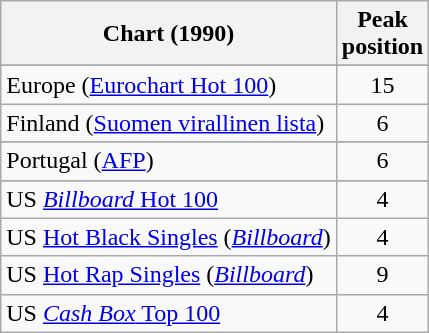<table class="wikitable sortable">
<tr>
<th>Chart (1990)</th>
<th>Peak<br>position</th>
</tr>
<tr>
</tr>
<tr>
</tr>
<tr>
</tr>
<tr>
</tr>
<tr>
<td>Europe (<a href='#'>Eurochart Hot 100</a>)</td>
<td align="center">15</td>
</tr>
<tr>
<td>Finland (<a href='#'>Suomen virallinen lista</a>)</td>
<td align="center">6</td>
</tr>
<tr>
</tr>
<tr>
</tr>
<tr>
</tr>
<tr>
</tr>
<tr>
</tr>
<tr>
<td>Portugal (<a href='#'>AFP</a>)</td>
<td align="center">6</td>
</tr>
<tr>
</tr>
<tr>
</tr>
<tr>
</tr>
<tr>
<td>US <a href='#'><em>Billboard</em> Hot 100</a></td>
<td align="center">4</td>
</tr>
<tr>
<td>US <a href='#'>Hot Black Singles</a> (<em><a href='#'>Billboard</a></em>)</td>
<td align="center">4</td>
</tr>
<tr>
<td>US <a href='#'>Hot Rap Singles</a> (<em><a href='#'>Billboard</a></em>)</td>
<td align="center">9</td>
</tr>
<tr>
<td>US <a href='#'><em>Cash Box</em> Top 100</a></td>
<td align="center">4</td>
</tr>
</table>
